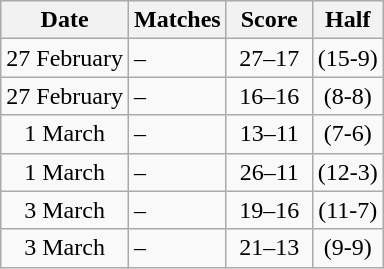<table class="wikitable" style="text-align:center;">
<tr>
<th>Date</th>
<th>Matches</th>
<th width="50px">Score</th>
<th>Half</th>
</tr>
<tr>
<td>27 February</td>
<td align="left"> – </td>
<td>27–17</td>
<td>(15-9)</td>
</tr>
<tr>
<td>27 February</td>
<td align="left"> – </td>
<td>16–16</td>
<td>(8-8)</td>
</tr>
<tr>
<td>1 March</td>
<td align="left"> – </td>
<td>13–11</td>
<td>(7-6)</td>
</tr>
<tr>
<td>1 March</td>
<td align="left"> – </td>
<td>26–11</td>
<td>(12-3)</td>
</tr>
<tr>
<td>3 March</td>
<td align="left"> – </td>
<td>19–16</td>
<td>(11-7)</td>
</tr>
<tr>
<td>3 March</td>
<td align="left"> – </td>
<td>21–13</td>
<td>(9-9)</td>
</tr>
</table>
